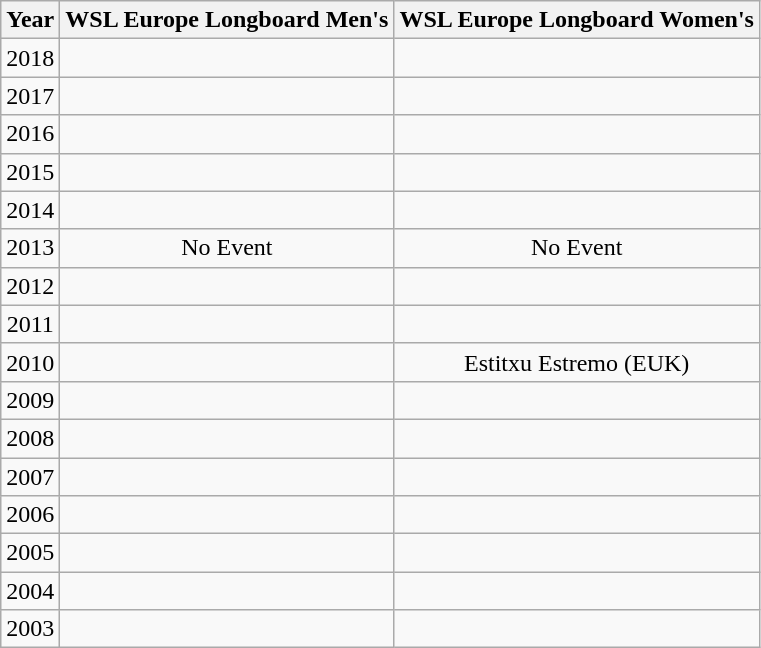<table class="wikitable" style="text-align:center;">
<tr>
<th>Year</th>
<th>WSL Europe Longboard Men's</th>
<th>WSL Europe Longboard Women's</th>
</tr>
<tr>
<td>2018</td>
<td></td>
<td></td>
</tr>
<tr>
<td>2017</td>
<td></td>
<td></td>
</tr>
<tr>
<td>2016</td>
<td></td>
<td></td>
</tr>
<tr>
<td>2015</td>
<td></td>
<td></td>
</tr>
<tr>
<td>2014</td>
<td></td>
<td></td>
</tr>
<tr>
<td>2013</td>
<td>No Event</td>
<td>No Event</td>
</tr>
<tr>
<td>2012</td>
<td></td>
<td></td>
</tr>
<tr>
<td>2011</td>
<td></td>
<td></td>
</tr>
<tr>
<td>2010</td>
<td></td>
<td> Estitxu Estremo (EUK)</td>
</tr>
<tr>
<td>2009</td>
<td></td>
<td></td>
</tr>
<tr>
<td>2008</td>
<td></td>
<td></td>
</tr>
<tr>
<td>2007</td>
<td></td>
<td></td>
</tr>
<tr>
<td>2006</td>
<td></td>
<td></td>
</tr>
<tr>
<td>2005</td>
<td></td>
<td></td>
</tr>
<tr>
<td>2004</td>
<td></td>
<td></td>
</tr>
<tr>
<td>2003</td>
<td></td>
<td></td>
</tr>
</table>
